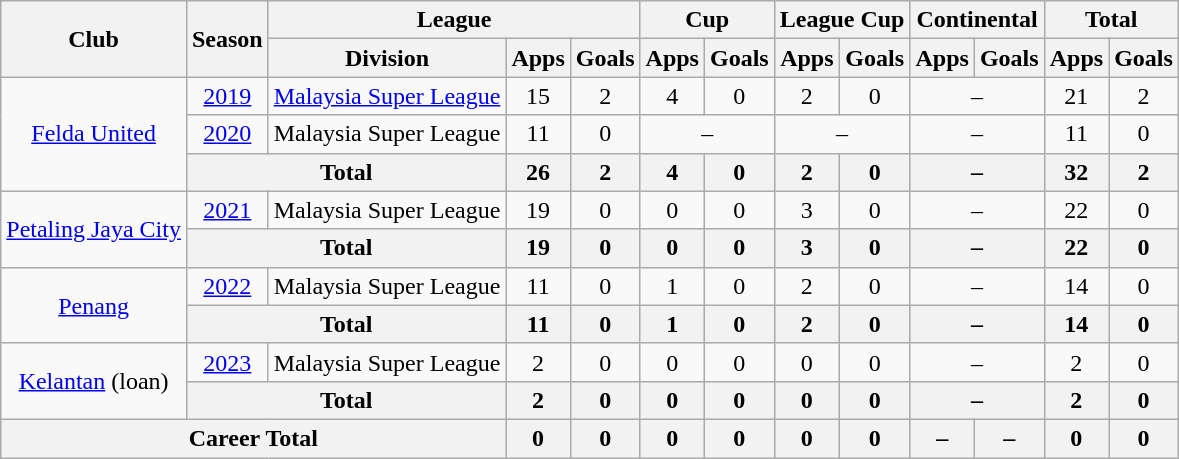<table class=wikitable style="text-align:center">
<tr>
<th rowspan=2>Club</th>
<th rowspan=2>Season</th>
<th colspan=3>League</th>
<th colspan=2>Cup</th>
<th colspan=2>League Cup</th>
<th colspan=2>Continental</th>
<th colspan=2>Total</th>
</tr>
<tr>
<th>Division</th>
<th>Apps</th>
<th>Goals</th>
<th>Apps</th>
<th>Goals</th>
<th>Apps</th>
<th>Goals</th>
<th>Apps</th>
<th>Goals</th>
<th>Apps</th>
<th>Goals</th>
</tr>
<tr>
<td rowspan="3"><a href='#'>Felda United</a></td>
<td><a href='#'>2019</a></td>
<td><a href='#'>Malaysia Super League</a></td>
<td>15</td>
<td>2</td>
<td>4</td>
<td>0</td>
<td>2</td>
<td>0</td>
<td colspan=2>–</td>
<td>21</td>
<td>2</td>
</tr>
<tr>
<td><a href='#'>2020</a></td>
<td>Malaysia Super League</td>
<td>11</td>
<td>0</td>
<td colspan=2>–</td>
<td colspan=2>–</td>
<td colspan=2>–</td>
<td>11</td>
<td>0</td>
</tr>
<tr>
<th colspan="2">Total</th>
<th>26</th>
<th>2</th>
<th>4</th>
<th>0</th>
<th>2</th>
<th>0</th>
<th colspan=2>–</th>
<th>32</th>
<th>2</th>
</tr>
<tr>
<td rowspan="2"><a href='#'>Petaling Jaya City</a></td>
<td><a href='#'>2021</a></td>
<td>Malaysia Super League</td>
<td>19</td>
<td>0</td>
<td>0</td>
<td>0</td>
<td>3</td>
<td>0</td>
<td colspan=2>–</td>
<td>22</td>
<td>0</td>
</tr>
<tr>
<th colspan="2">Total</th>
<th>19</th>
<th>0</th>
<th>0</th>
<th>0</th>
<th>3</th>
<th>0</th>
<th colspan=2>–</th>
<th>22</th>
<th>0</th>
</tr>
<tr>
<td rowspan="2"><a href='#'>Penang</a></td>
<td><a href='#'>2022</a></td>
<td>Malaysia Super League</td>
<td>11</td>
<td>0</td>
<td>1</td>
<td>0</td>
<td>2</td>
<td>0</td>
<td colspan=2>–</td>
<td>14</td>
<td>0</td>
</tr>
<tr>
<th colspan="2">Total</th>
<th>11</th>
<th>0</th>
<th>1</th>
<th>0</th>
<th>2</th>
<th>0</th>
<th colspan=2>–</th>
<th>14</th>
<th>0</th>
</tr>
<tr>
<td rowspan="2"><a href='#'>Kelantan</a> (loan)</td>
<td><a href='#'>2023</a></td>
<td>Malaysia Super League</td>
<td>2</td>
<td>0</td>
<td>0</td>
<td>0</td>
<td>0</td>
<td>0</td>
<td colspan=2>–</td>
<td>2</td>
<td>0</td>
</tr>
<tr>
<th colspan="2">Total</th>
<th>2</th>
<th>0</th>
<th>0</th>
<th>0</th>
<th>0</th>
<th>0</th>
<th colspan=2>–</th>
<th>2</th>
<th>0</th>
</tr>
<tr>
<th colspan="3">Career Total</th>
<th>0</th>
<th>0</th>
<th>0</th>
<th>0</th>
<th>0</th>
<th>0</th>
<th>–</th>
<th>–</th>
<th>0</th>
<th>0</th>
</tr>
</table>
